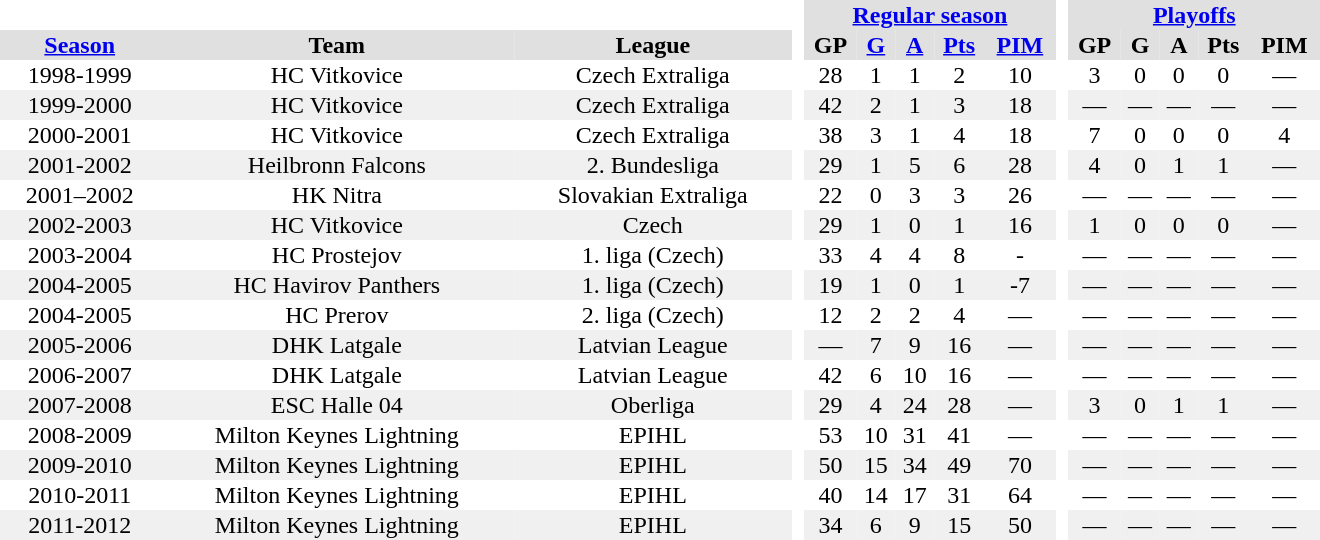<table border="0" cellpadding="1" cellspacing="0" ID="Table3" style="text-align:center; width:55em">
<tr bgcolor="#e0e0e0">
<th colspan="3" bgcolor="#ffffff"> </th>
<th rowspan="99" bgcolor="#ffffff"> </th>
<th colspan="5"><a href='#'>Regular season</a></th>
<th rowspan="99" bgcolor="#ffffff"> </th>
<th colspan="5"><a href='#'>Playoffs</a></th>
</tr>
<tr bgcolor="#e0e0e0">
<th><a href='#'>Season</a></th>
<th>Team</th>
<th>League</th>
<th>GP</th>
<th><a href='#'>G</a></th>
<th><a href='#'>A</a></th>
<th><a href='#'>Pts</a></th>
<th><a href='#'>PIM</a></th>
<th>GP</th>
<th>G</th>
<th>A</th>
<th>Pts</th>
<th>PIM</th>
</tr>
<tr>
<td>1998-1999</td>
<td>HC Vitkovice</td>
<td>Czech Extraliga</td>
<td>28</td>
<td>1</td>
<td>1</td>
<td>2</td>
<td>10</td>
<td>3</td>
<td>0</td>
<td>0</td>
<td>0</td>
<td>—</td>
</tr>
<tr bgcolor="#f0f0f0">
<td>1999-2000</td>
<td>HC Vitkovice</td>
<td>Czech Extraliga</td>
<td>42</td>
<td>2</td>
<td>1</td>
<td>3</td>
<td>18</td>
<td>—</td>
<td>—</td>
<td>—</td>
<td>—</td>
<td>—</td>
</tr>
<tr>
<td>2000-2001</td>
<td>HC Vitkovice</td>
<td>Czech Extraliga</td>
<td>38</td>
<td>3</td>
<td>1</td>
<td>4</td>
<td>18</td>
<td>7</td>
<td>0</td>
<td>0</td>
<td>0</td>
<td>4</td>
</tr>
<tr bgcolor="#f0f0f0">
<td>2001-2002</td>
<td>Heilbronn Falcons</td>
<td>2. Bundesliga</td>
<td>29</td>
<td>1</td>
<td>5</td>
<td>6</td>
<td>28</td>
<td>4</td>
<td>0</td>
<td>1</td>
<td>1</td>
<td>—</td>
</tr>
<tr>
<td>2001–2002</td>
<td>HK Nitra</td>
<td>Slovakian Extraliga</td>
<td>22</td>
<td>0</td>
<td>3</td>
<td>3</td>
<td>26</td>
<td>—</td>
<td>—</td>
<td>—</td>
<td>—</td>
<td>—</td>
</tr>
<tr bgcolor="#f0f0f0">
<td>2002-2003</td>
<td>HC Vitkovice</td>
<td>Czech</td>
<td>29</td>
<td>1</td>
<td>0</td>
<td>1</td>
<td>16</td>
<td>1</td>
<td>0</td>
<td>0</td>
<td>0</td>
<td>—</td>
</tr>
<tr>
<td>2003-2004</td>
<td>HC Prostejov</td>
<td>1. liga (Czech)</td>
<td>33</td>
<td>4</td>
<td>4</td>
<td>8</td>
<td>-</td>
<td>—</td>
<td>—</td>
<td>—</td>
<td>—</td>
<td>—</td>
</tr>
<tr bgcolor="#f0f0f0">
<td>2004-2005</td>
<td>HC Havirov Panthers</td>
<td>1. liga (Czech)</td>
<td>19</td>
<td>1</td>
<td>0</td>
<td>1</td>
<td>-7</td>
<td>—</td>
<td>—</td>
<td>—</td>
<td>—</td>
<td>—</td>
</tr>
<tr>
<td>2004-2005</td>
<td>HC Prerov</td>
<td>2. liga (Czech)</td>
<td>12</td>
<td>2</td>
<td>2</td>
<td>4</td>
<td>—</td>
<td>—</td>
<td>—</td>
<td>—</td>
<td>—</td>
<td>—</td>
</tr>
<tr bgcolor="#f0f0f0">
<td>2005-2006</td>
<td>DHK Latgale</td>
<td>Latvian League</td>
<td>—</td>
<td>7</td>
<td>9</td>
<td>16</td>
<td>—</td>
<td>—</td>
<td>—</td>
<td>—</td>
<td>—</td>
<td>—</td>
</tr>
<tr>
<td>2006-2007</td>
<td>DHK Latgale</td>
<td>Latvian League</td>
<td>42</td>
<td>6</td>
<td>10</td>
<td>16</td>
<td>—</td>
<td>—</td>
<td>—</td>
<td>—</td>
<td>—</td>
<td>—</td>
</tr>
<tr bgcolor="#f0f0f0">
<td>2007-2008</td>
<td>ESC Halle 04</td>
<td>Oberliga</td>
<td>29</td>
<td>4</td>
<td>24</td>
<td>28</td>
<td>—</td>
<td>3</td>
<td>0</td>
<td>1</td>
<td>1</td>
<td>—</td>
</tr>
<tr>
<td>2008-2009</td>
<td>Milton Keynes Lightning</td>
<td>EPIHL</td>
<td>53</td>
<td>10</td>
<td>31</td>
<td>41</td>
<td>—</td>
<td>—</td>
<td>—</td>
<td>—</td>
<td>—</td>
<td>—</td>
</tr>
<tr bgcolor="#f0f0f0">
<td>2009-2010</td>
<td>Milton Keynes Lightning</td>
<td>EPIHL</td>
<td>50</td>
<td>15</td>
<td>34</td>
<td>49</td>
<td>70</td>
<td>—</td>
<td>—</td>
<td>—</td>
<td>—</td>
<td>—</td>
</tr>
<tr>
<td>2010-2011</td>
<td>Milton Keynes Lightning</td>
<td>EPIHL</td>
<td>40</td>
<td>14</td>
<td>17</td>
<td>31</td>
<td>64</td>
<td>—</td>
<td>—</td>
<td>—</td>
<td>—</td>
<td>—</td>
</tr>
<tr bgcolor="#f0f0f0">
<td>2011-2012</td>
<td>Milton Keynes Lightning</td>
<td>EPIHL</td>
<td>34</td>
<td>6</td>
<td>9</td>
<td>15</td>
<td>50</td>
<td>—</td>
<td>—</td>
<td>—</td>
<td>—</td>
<td>—</td>
</tr>
</table>
